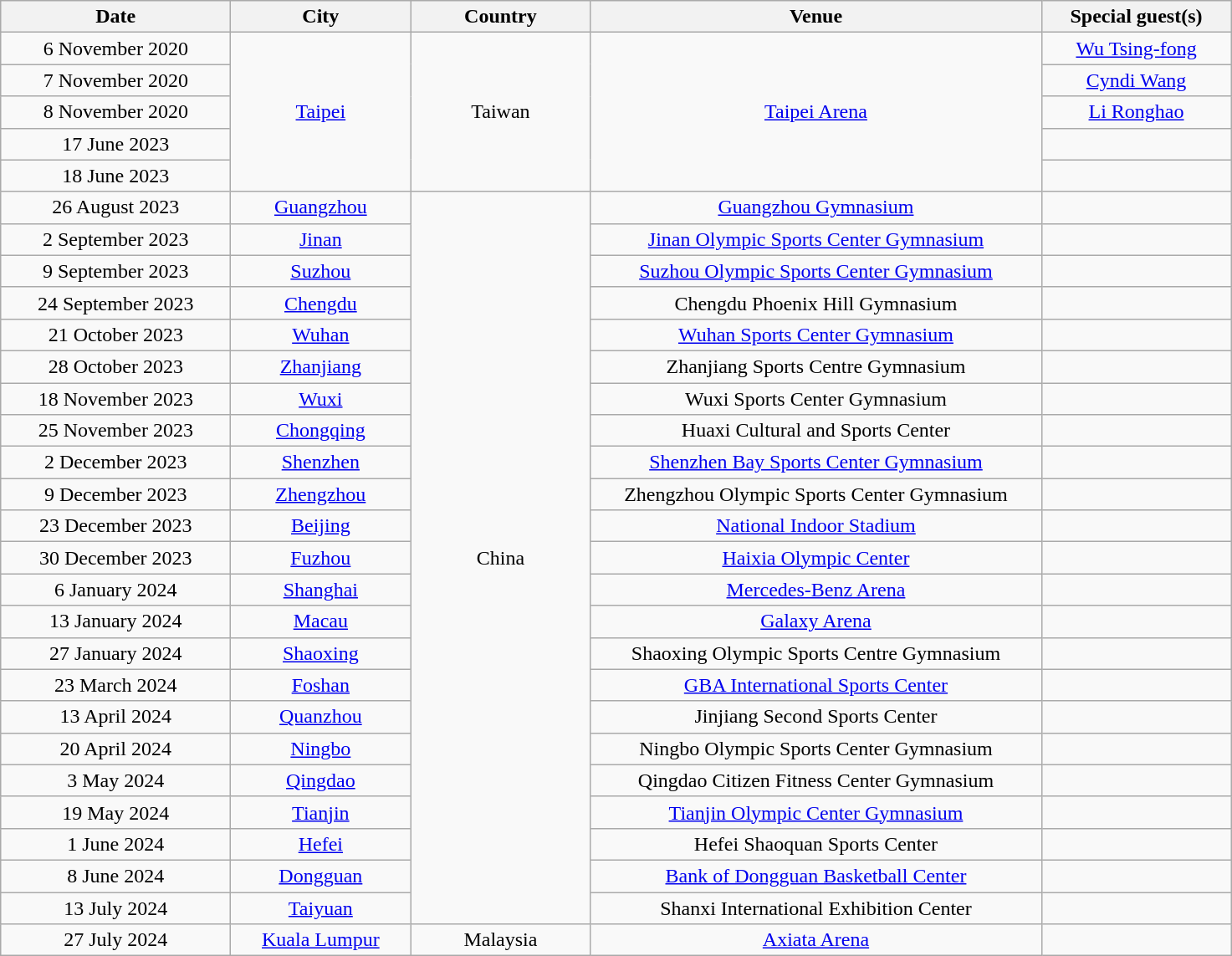<table class="wikitable" style="text-align:center;">
<tr>
<th scope="col" style="width:11em;">Date</th>
<th scope="col" style="width:8.5em;">City</th>
<th scope="col" style="width:8.5em;">Country</th>
<th scope="col" style="width:22em;">Venue</th>
<th scope="col" style="width:9em;">Special guest(s)</th>
</tr>
<tr>
<td>6 November 2020</td>
<td rowspan="5"><a href='#'>Taipei</a></td>
<td rowspan="5">Taiwan</td>
<td rowspan="5"><a href='#'>Taipei Arena</a></td>
<td><a href='#'>Wu Tsing-fong</a></td>
</tr>
<tr>
<td>7 November 2020</td>
<td><a href='#'>Cyndi Wang</a></td>
</tr>
<tr>
<td>8 November 2020</td>
<td><a href='#'>Li Ronghao</a></td>
</tr>
<tr>
<td>17 June 2023</td>
<td></td>
</tr>
<tr>
<td>18 June 2023</td>
<td></td>
</tr>
<tr>
<td>26 August 2023</td>
<td><a href='#'>Guangzhou</a></td>
<td rowspan="23">China</td>
<td><a href='#'>Guangzhou Gymnasium</a></td>
<td></td>
</tr>
<tr>
<td>2 September 2023</td>
<td><a href='#'>Jinan</a></td>
<td><a href='#'>Jinan Olympic Sports Center Gymnasium</a></td>
<td></td>
</tr>
<tr>
<td>9 September 2023</td>
<td><a href='#'>Suzhou</a></td>
<td><a href='#'>Suzhou Olympic Sports Center Gymnasium</a></td>
<td></td>
</tr>
<tr>
<td>24 September 2023</td>
<td><a href='#'>Chengdu</a></td>
<td>Chengdu Phoenix Hill Gymnasium</td>
<td></td>
</tr>
<tr>
<td>21 October 2023</td>
<td><a href='#'>Wuhan</a></td>
<td><a href='#'>Wuhan Sports Center Gymnasium</a></td>
<td></td>
</tr>
<tr>
<td>28 October 2023</td>
<td><a href='#'>Zhanjiang</a></td>
<td>Zhanjiang Sports Centre Gymnasium</td>
<td></td>
</tr>
<tr>
<td>18 November 2023</td>
<td><a href='#'>Wuxi</a></td>
<td>Wuxi Sports Center Gymnasium</td>
<td></td>
</tr>
<tr>
<td>25 November 2023</td>
<td><a href='#'>Chongqing</a></td>
<td>Huaxi Cultural and Sports Center</td>
<td></td>
</tr>
<tr>
<td>2 December 2023</td>
<td><a href='#'>Shenzhen</a></td>
<td><a href='#'>Shenzhen Bay Sports Center Gymnasium</a></td>
<td></td>
</tr>
<tr>
<td>9 December 2023</td>
<td><a href='#'>Zhengzhou</a></td>
<td>Zhengzhou Olympic Sports Center Gymnasium</td>
<td></td>
</tr>
<tr>
<td>23 December 2023</td>
<td><a href='#'>Beijing</a></td>
<td><a href='#'>National Indoor Stadium</a></td>
<td></td>
</tr>
<tr>
<td>30 December 2023</td>
<td><a href='#'>Fuzhou</a></td>
<td><a href='#'>Haixia Olympic Center</a></td>
<td></td>
</tr>
<tr>
<td>6 January 2024</td>
<td><a href='#'>Shanghai</a></td>
<td><a href='#'>Mercedes-Benz Arena</a></td>
<td></td>
</tr>
<tr>
<td>13 January 2024</td>
<td><a href='#'>Macau</a></td>
<td><a href='#'>Galaxy Arena</a></td>
<td></td>
</tr>
<tr>
<td>27 January 2024</td>
<td><a href='#'>Shaoxing</a></td>
<td>Shaoxing Olympic Sports Centre Gymnasium</td>
<td></td>
</tr>
<tr>
<td>23 March 2024</td>
<td><a href='#'>Foshan</a></td>
<td><a href='#'>GBA International Sports Center</a></td>
<td></td>
</tr>
<tr>
<td>13 April 2024</td>
<td><a href='#'>Quanzhou</a></td>
<td>Jinjiang Second Sports Center</td>
<td></td>
</tr>
<tr>
<td>20 April 2024</td>
<td><a href='#'>Ningbo</a></td>
<td>Ningbo Olympic Sports Center Gymnasium</td>
<td></td>
</tr>
<tr>
<td>3 May 2024</td>
<td><a href='#'>Qingdao</a></td>
<td>Qingdao Citizen Fitness Center Gymnasium</td>
<td></td>
</tr>
<tr>
<td>19 May 2024</td>
<td><a href='#'>Tianjin</a></td>
<td><a href='#'>Tianjin Olympic Center Gymnasium</a></td>
<td></td>
</tr>
<tr>
<td>1 June 2024</td>
<td><a href='#'>Hefei</a></td>
<td>Hefei Shaoquan Sports Center</td>
<td></td>
</tr>
<tr>
<td>8 June 2024</td>
<td><a href='#'>Dongguan</a></td>
<td><a href='#'>Bank of Dongguan Basketball Center</a></td>
<td></td>
</tr>
<tr>
<td>13 July 2024</td>
<td><a href='#'>Taiyuan</a></td>
<td>Shanxi International Exhibition Center</td>
<td></td>
</tr>
<tr>
<td>27 July 2024</td>
<td><a href='#'>Kuala Lumpur</a></td>
<td>Malaysia</td>
<td><a href='#'>Axiata Arena</a></td>
<td></td>
</tr>
</table>
